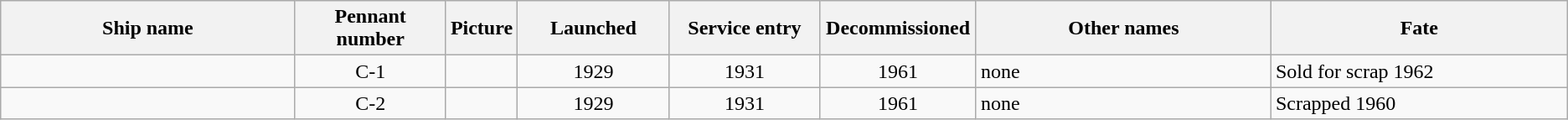<table class="wikitable">
<tr>
<th width="20%">Ship name</th>
<th width="10%">Pennant number</th>
<th>Picture</th>
<th width="10%">Launched</th>
<th width="10%">Service entry</th>
<th width="10%">Decommissioned</th>
<th width="20%">Other names</th>
<th width="20%">Fate</th>
</tr>
<tr>
<td align="left"></td>
<td align="center">C-1</td>
<td></td>
<td align="center">1929</td>
<td align="center">1931</td>
<td align="center">1961</td>
<td align="left">none</td>
<td align="left">Sold for scrap 1962</td>
</tr>
<tr>
<td align="left"></td>
<td align="center">C-2</td>
<td></td>
<td align="center">1929</td>
<td align="center">1931</td>
<td align="center">1961</td>
<td align="left">none</td>
<td align="left">Scrapped 1960</td>
</tr>
</table>
